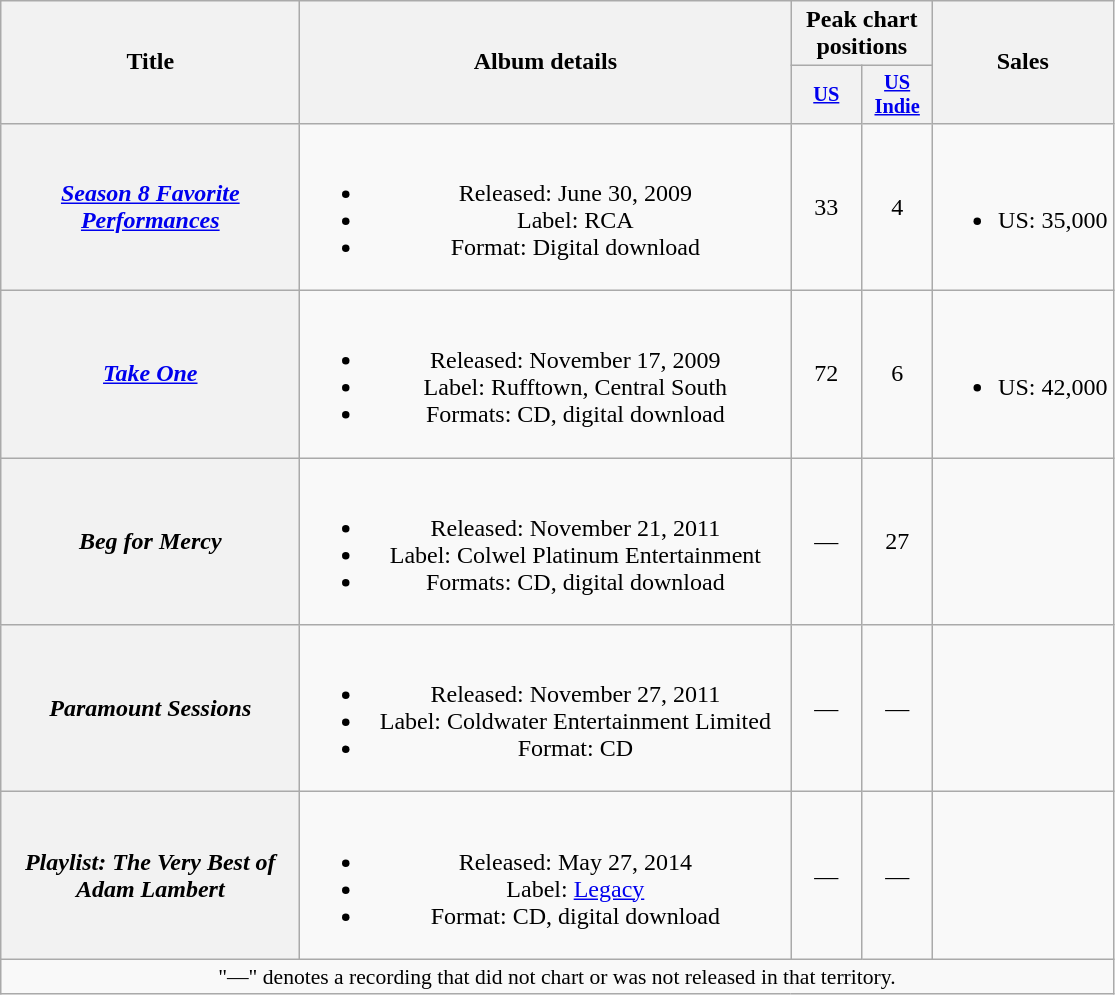<table class="wikitable plainrowheaders" style="text-align:center;">
<tr>
<th scope="col" rowspan="2" style="width:12em;">Title</th>
<th scope="col" rowspan="2" style="width:20em;">Album details</th>
<th scope="col" colspan="2">Peak chart positions</th>
<th scope="col" rowspan="2">Sales</th>
</tr>
<tr>
<th scope="col" style="width:3em;font-size:85%;"><a href='#'>US</a><br></th>
<th scope="col" style="width:3em;font-size:85%;"><a href='#'>US<br>Indie</a><br></th>
</tr>
<tr>
<th scope="row"><em><a href='#'>Season 8 Favorite Performances</a></em></th>
<td><br><ul><li>Released: June 30, 2009</li><li>Label: RCA</li><li>Format: Digital download</li></ul></td>
<td>33</td>
<td>4</td>
<td><br><ul><li>US: 35,000</li></ul></td>
</tr>
<tr>
<th scope="row"><em><a href='#'>Take One</a></em></th>
<td><br><ul><li>Released: November 17, 2009</li><li>Label: Rufftown, Central South</li><li>Formats: CD, digital download</li></ul></td>
<td>72</td>
<td>6</td>
<td><br><ul><li>US: 42,000</li></ul></td>
</tr>
<tr>
<th scope="row"><em>Beg for Mercy</em></th>
<td><br><ul><li>Released: November 21, 2011</li><li>Label: Colwel Platinum Entertainment</li><li>Formats: CD, digital download</li></ul></td>
<td>—</td>
<td>27</td>
<td></td>
</tr>
<tr>
<th scope="row"><em>Paramount Sessions</em></th>
<td><br><ul><li>Released: November 27, 2011</li><li>Label: Coldwater Entertainment Limited</li><li>Format: CD</li></ul></td>
<td>—</td>
<td>—</td>
<td></td>
</tr>
<tr>
<th scope="row"><em>Playlist: The Very Best of Adam Lambert</em></th>
<td><br><ul><li>Released: May 27, 2014</li><li>Label: <a href='#'>Legacy</a></li><li>Format: CD, digital download</li></ul></td>
<td>—</td>
<td>—</td>
<td></td>
</tr>
<tr>
<td colspan="5" style="font-size:90%">"—" denotes a recording that did not chart or was not released in that territory.</td>
</tr>
</table>
